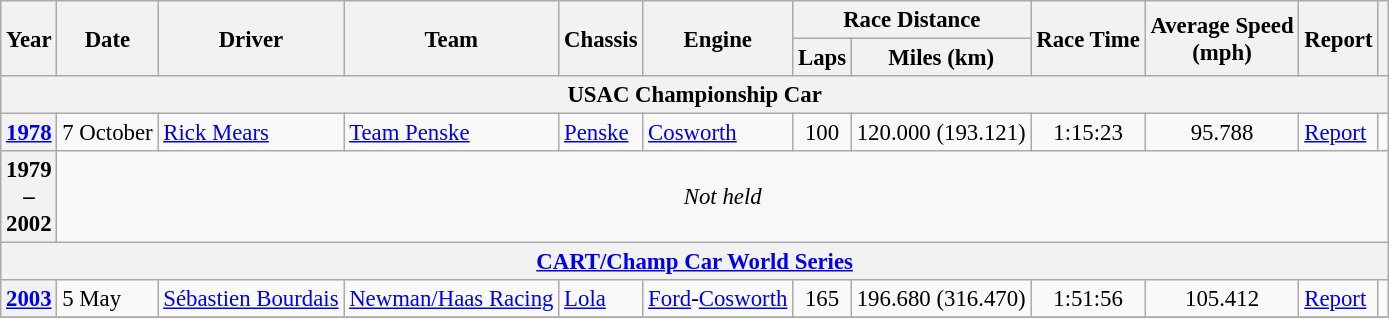<table class="wikitable" style="font-size: 95%;">
<tr>
<th scope="col" rowspan="2">Year</th>
<th scope="col" rowspan="2">Date</th>
<th scope="col" rowspan="2">Driver</th>
<th scope="col" rowspan="2">Team</th>
<th scope="col" rowspan="2">Chassis</th>
<th scope="col" rowspan="2">Engine</th>
<th scope="col" colspan="2">Race Distance</th>
<th scope="col" rowspan="2">Race Time</th>
<th scope="col" rowspan="2">Average Speed<br>(mph)</th>
<th scope="col" rowspan="2">Report</th>
<th scope="col" rowspan="2"></th>
</tr>
<tr>
<th>Laps</th>
<th>Miles (km)</th>
</tr>
<tr>
<th colspan=12>USAC Championship Car</th>
</tr>
<tr>
<th><a href='#'>1978</a></th>
<td>7 October</td>
<td> <a href='#'>Rick Mears</a></td>
<td><a href='#'>Team Penske</a></td>
<td><a href='#'>Penske</a></td>
<td><a href='#'>Cosworth</a></td>
<td align="center">100</td>
<td align="center">120.000 (193.121)</td>
<td align="center">1:15:23</td>
<td align="center">95.788</td>
<td><a href='#'>Report</a></td>
<td></td>
</tr>
<tr>
<th align=center>1979<br>–<br>2002</th>
<td colspan=11 align=center><em>Not held</em></td>
</tr>
<tr>
<th colspan=12><a href='#'>CART/Champ Car World Series</a></th>
</tr>
<tr>
<th><a href='#'>2003</a></th>
<td>5 May</td>
<td> <a href='#'>Sébastien Bourdais</a></td>
<td><a href='#'>Newman/Haas Racing</a></td>
<td><a href='#'>Lola</a></td>
<td><a href='#'>Ford</a>-<a href='#'>Cosworth</a></td>
<td align="center">165</td>
<td align="center">196.680 (316.470)</td>
<td align="center">1:51:56</td>
<td align="center">105.412</td>
<td><a href='#'>Report</a></td>
<td></td>
</tr>
<tr>
</tr>
</table>
